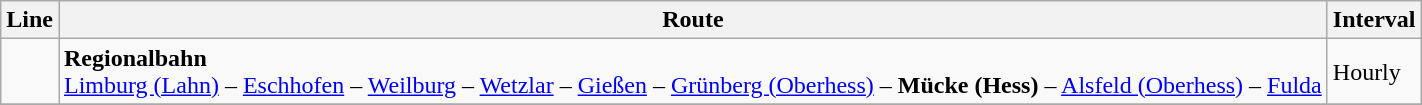<table class="wikitable">
<tr>
<th>Line</th>
<th>Route</th>
<th>Interval</th>
</tr>
<tr>
<td></td>
<td><strong>Regionalbahn</strong><br><a href='#'>Limburg (Lahn)</a> – <a href='#'>Eschhofen</a> – <a href='#'>Weilburg</a> – <a href='#'>Wetzlar</a> – <a href='#'>Gießen</a> – <a href='#'>Grünberg (Oberhess)</a> – <strong>Mücke (Hess)</strong> – <a href='#'>Alsfeld (Oberhess)</a> – <a href='#'>Fulda</a></td>
<td>Hourly</td>
</tr>
<tr>
</tr>
</table>
